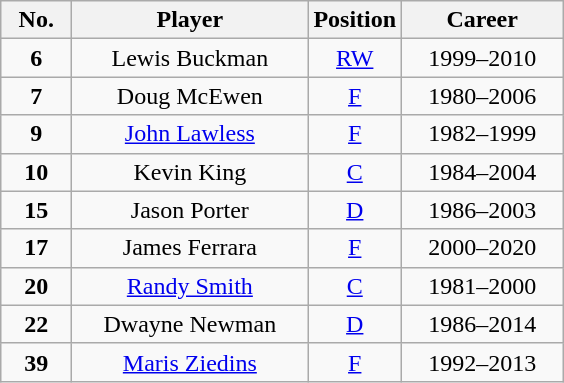<table class="wikitable sortable" style="text-align:center">
<tr>
<th width=40px>No.</th>
<th width=150px>Player</th>
<th width=40px>Position</th>
<th width=100px>Career</th>
</tr>
<tr>
<td><strong>6</strong></td>
<td>Lewis Buckman</td>
<td><a href='#'>RW</a></td>
<td>1999–2010</td>
</tr>
<tr>
<td><strong>7</strong></td>
<td>Doug McEwen</td>
<td><a href='#'>F</a></td>
<td>1980–2006</td>
</tr>
<tr>
<td><strong>9</strong></td>
<td><a href='#'>John Lawless</a></td>
<td><a href='#'>F</a></td>
<td>1982–1999</td>
</tr>
<tr>
<td><strong>10</strong></td>
<td>Kevin King</td>
<td><a href='#'>C</a></td>
<td>1984–2004</td>
</tr>
<tr>
<td><strong>15</strong></td>
<td>Jason Porter</td>
<td><a href='#'>D</a></td>
<td>1986–2003</td>
</tr>
<tr>
<td><strong>17</strong></td>
<td>James Ferrara</td>
<td><a href='#'>F</a></td>
<td>2000–2020</td>
</tr>
<tr>
<td><strong>20</strong></td>
<td><a href='#'>Randy Smith</a></td>
<td><a href='#'>C</a></td>
<td>1981–2000</td>
</tr>
<tr>
<td><strong>22</strong></td>
<td>Dwayne Newman</td>
<td><a href='#'>D</a></td>
<td>1986–2014</td>
</tr>
<tr>
<td><strong>39</strong></td>
<td><a href='#'>Maris Ziedins</a></td>
<td><a href='#'>F</a></td>
<td>1992–2013</td>
</tr>
</table>
